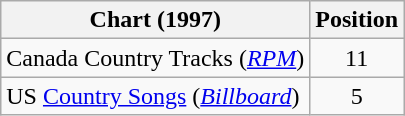<table class="wikitable sortable">
<tr>
<th scope="col">Chart (1997)</th>
<th scope="col">Position</th>
</tr>
<tr>
<td>Canada Country Tracks (<em><a href='#'>RPM</a></em>)</td>
<td align="center">11</td>
</tr>
<tr>
<td>US <a href='#'>Country Songs</a> (<em><a href='#'>Billboard</a></em>)</td>
<td align="center">5</td>
</tr>
</table>
